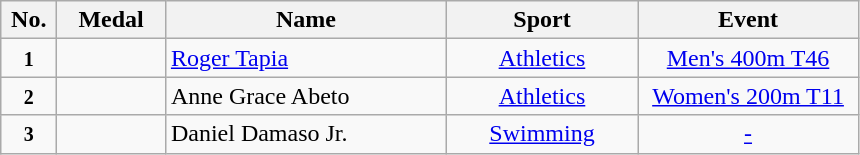<table class="wikitable" style="font-size:100%; text-align:center;">
<tr>
<th width="30">No.</th>
<th width="65">Medal</th>
<th width="180">Name</th>
<th width="120">Sport</th>
<th width="140">Event</th>
</tr>
<tr>
<td><small><strong>1</strong></small></td>
<td></td>
<td align=left><a href='#'>Roger Tapia</a></td>
<td> <a href='#'>Athletics</a></td>
<td><a href='#'>Men's 400m T46</a></td>
</tr>
<tr>
<td><small><strong>2</strong></small></td>
<td></td>
<td align=left>Anne Grace Abeto</td>
<td> <a href='#'>Athletics</a></td>
<td><a href='#'>Women's 200m T11</a></td>
</tr>
<tr>
<td><small><strong>3</strong></small></td>
<td></td>
<td align=left>Daniel Damaso Jr.</td>
<td> <a href='#'>Swimming</a></td>
<td><a href='#'>-</a></td>
</tr>
</table>
